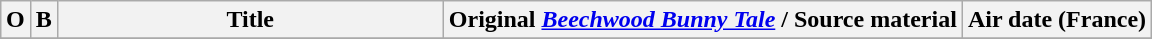<table class="wikitable plainrowheaders" style="margin:auto; background:#FFFFFF;">
<tr>
<th>O</th>
<th>B</th>
<th width="250">Title </th>
<th>Original <em><a href='#'>Beechwood Bunny Tale</a></em> / Source material</th>
<th>Air date (France)</th>
</tr>
<tr>
</tr>
</table>
